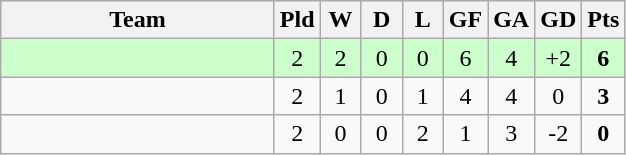<table class="wikitable" style="text-align: center;">
<tr>
<th style="width:175px;">Team</th>
<th width="20">Pld</th>
<th width="20">W</th>
<th width="20">D</th>
<th width="20">L</th>
<th width="20">GF</th>
<th width="20">GA</th>
<th width="20">GD</th>
<th width="20">Pts</th>
</tr>
<tr style="background:#cfc;">
<td style="text-align:left;"></td>
<td>2</td>
<td>2</td>
<td>0</td>
<td>0</td>
<td>6</td>
<td>4</td>
<td>+2</td>
<td><strong>6</strong></td>
</tr>
<tr>
<td style="text-align:left;"></td>
<td>2</td>
<td>1</td>
<td>0</td>
<td>1</td>
<td>4</td>
<td>4</td>
<td>0</td>
<td><strong>3</strong></td>
</tr>
<tr>
<td style="text-align:left;"></td>
<td>2</td>
<td>0</td>
<td>0</td>
<td>2</td>
<td>1</td>
<td>3</td>
<td>-2</td>
<td><strong>0</strong></td>
</tr>
</table>
